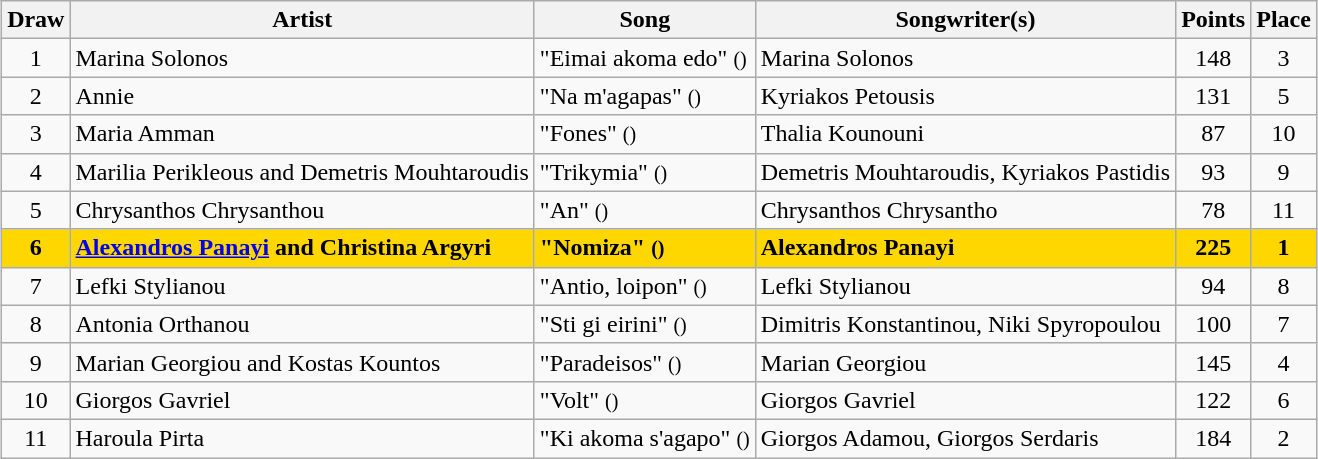<table class="sortable wikitable" style="margin: 1em auto 1em auto; text-align:center">
<tr>
<th>Draw</th>
<th>Artist</th>
<th>Song</th>
<th>Songwriter(s)</th>
<th>Points</th>
<th>Place</th>
</tr>
<tr>
<td>1</td>
<td align="left">Marina Solonos</td>
<td align="left">"Eimai akoma edo" <small>()</small></td>
<td align="left">Marina Solonos</td>
<td>148</td>
<td>3</td>
</tr>
<tr>
<td>2</td>
<td align="left">Annie</td>
<td align="left">"Na m'agapas" <small>()</small></td>
<td align="left">Kyriakos Petousis</td>
<td>131</td>
<td>5</td>
</tr>
<tr>
<td>3</td>
<td align="left">Maria Amman</td>
<td align="left">"Fones" <small>()</small></td>
<td align="left">Thalia Kounouni</td>
<td>87</td>
<td>10</td>
</tr>
<tr>
<td>4</td>
<td align="left">Marilia Perikleous and Demetris Mouhtaroudis</td>
<td align="left">"Trikymia" <small>()</small></td>
<td align="left">Demetris Mouhtaroudis, Kyriakos Pastidis</td>
<td>93</td>
<td>9</td>
</tr>
<tr>
<td>5</td>
<td align="left">Chrysanthos Chrysanthou</td>
<td align="left">"An" <small>()</small></td>
<td align="left">Chrysanthos Chrysantho</td>
<td>78</td>
<td>11</td>
</tr>
<tr style="background:gold; font-weight:bold;">
<td>6</td>
<td align="left"><a href='#'>Alexandros Panayi</a> and Christina Argyri</td>
<td align="left">"Nomiza" <small>()</small></td>
<td align="left">Alexandros Panayi</td>
<td>225</td>
<td>1</td>
</tr>
<tr>
<td>7</td>
<td align="left">Lefki Stylianou</td>
<td align="left">"Antio, loipon" <small>()</small></td>
<td align="left">Lefki Stylianou</td>
<td>94</td>
<td>8</td>
</tr>
<tr>
<td>8</td>
<td align="left">Antonia Orthanou</td>
<td align="left">"Sti gi eirini" <small>()</small></td>
<td align="left">Dimitris Konstantinou, Niki Spyropoulou</td>
<td>100</td>
<td>7</td>
</tr>
<tr>
<td>9</td>
<td align="left">Marian Georgiou and Kostas Kountos</td>
<td align="left">"Paradeisos" <small>()</small></td>
<td align="left">Marian Georgiou</td>
<td>145</td>
<td>4</td>
</tr>
<tr>
<td>10</td>
<td align="left">Giorgos Gavriel</td>
<td align="left">"Volt" <small>()</small></td>
<td align="left">Giorgos Gavriel</td>
<td>122</td>
<td>6</td>
</tr>
<tr>
<td>11</td>
<td align="left">Haroula Pirta</td>
<td align="left">"Ki akoma s'agapo" <small>()</small></td>
<td align="left">Giorgos Adamou, Giorgos Serdaris</td>
<td>184</td>
<td>2</td>
</tr>
</table>
